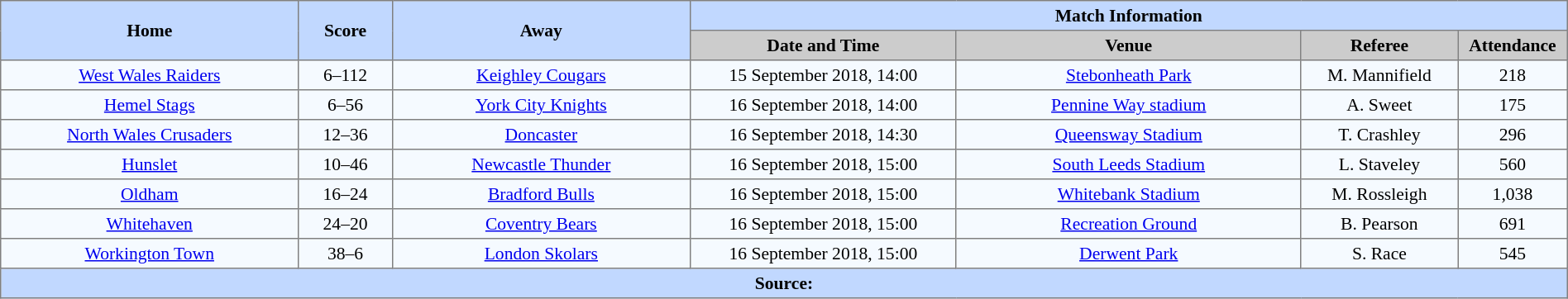<table border=1 style="border-collapse:collapse; font-size:90%; text-align:center;" cellpadding=3 cellspacing=0 width=100%>
<tr bgcolor=#C1D8FF>
<th rowspan=2 width=19%>Home</th>
<th rowspan=2 width=6%>Score</th>
<th rowspan=2 width=19%>Away</th>
<th colspan=4>Match Information</th>
</tr>
<tr bgcolor=#CCCCCC>
<th width=17%>Date and Time</th>
<th width=22%>Venue</th>
<th width=10%>Referee</th>
<th width=7%>Attendance</th>
</tr>
<tr bgcolor=#F5FAFF>
<td> <a href='#'>West Wales Raiders</a></td>
<td>6–112</td>
<td> <a href='#'>Keighley Cougars</a></td>
<td>15 September 2018, 14:00</td>
<td><a href='#'>Stebonheath Park</a></td>
<td>M. Mannifield</td>
<td>218</td>
</tr>
<tr bgcolor=#F5FAFF>
<td> <a href='#'>Hemel Stags</a></td>
<td>6–56</td>
<td> <a href='#'>York City Knights</a></td>
<td>16 September 2018, 14:00</td>
<td><a href='#'>Pennine Way stadium</a></td>
<td>A. Sweet</td>
<td>175</td>
</tr>
<tr bgcolor=#F5FAFF>
<td> <a href='#'>North Wales Crusaders</a></td>
<td>12–36</td>
<td> <a href='#'>Doncaster</a></td>
<td>16 September 2018, 14:30</td>
<td><a href='#'>Queensway Stadium</a></td>
<td>T. Crashley</td>
<td>296</td>
</tr>
<tr bgcolor=#F5FAFF>
<td> <a href='#'>Hunslet</a></td>
<td>10–46</td>
<td> <a href='#'>Newcastle Thunder</a></td>
<td>16 September 2018, 15:00</td>
<td><a href='#'>South Leeds Stadium</a></td>
<td>L. Staveley</td>
<td>560</td>
</tr>
<tr bgcolor=#F5FAFF>
<td> <a href='#'>Oldham</a></td>
<td>16–24</td>
<td> <a href='#'>Bradford Bulls</a></td>
<td>16 September 2018, 15:00</td>
<td><a href='#'>Whitebank Stadium</a></td>
<td>M. Rossleigh</td>
<td>1,038</td>
</tr>
<tr bgcolor=#F5FAFF>
<td> <a href='#'>Whitehaven</a></td>
<td>24–20</td>
<td> <a href='#'>Coventry Bears</a></td>
<td>16 September 2018, 15:00</td>
<td><a href='#'>Recreation Ground</a></td>
<td>B. Pearson</td>
<td>691</td>
</tr>
<tr bgcolor=#F5FAFF>
<td> <a href='#'>Workington Town</a></td>
<td>38–6</td>
<td> <a href='#'>London Skolars</a></td>
<td>16 September 2018, 15:00</td>
<td><a href='#'>Derwent Park</a></td>
<td>S. Race</td>
<td>545</td>
</tr>
<tr bgcolor=#C1D8FF>
<th colspan=7>Source:</th>
</tr>
</table>
